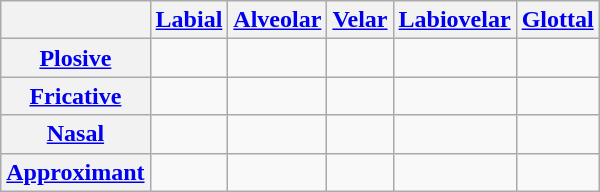<table class="wikitable">
<tr>
<th></th>
<th><a href='#'>Labial</a></th>
<th><a href='#'>Alveolar</a></th>
<th><a href='#'>Velar</a></th>
<th><a href='#'>Labiovelar</a></th>
<th><a href='#'>Glottal</a></th>
</tr>
<tr>
<th><a href='#'>Plosive</a></th>
<td> </td>
<td> </td>
<td> </td>
<td>   </td>
<td></td>
</tr>
<tr>
<th><a href='#'>Fricative</a></th>
<td></td>
<td></td>
<td> </td>
<td></td>
<td></td>
</tr>
<tr>
<th><a href='#'>Nasal</a></th>
<td>  </td>
<td></td>
<td></td>
<td></td>
<td></td>
</tr>
<tr>
<th><a href='#'>Approximant</a></th>
<td></td>
<td></td>
<td> </td>
<td></td>
<td></td>
</tr>
</table>
